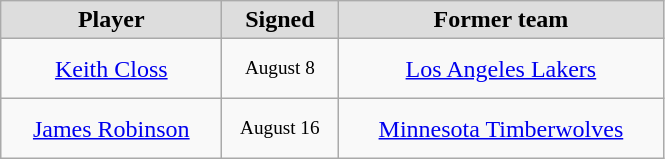<table class="wikitable" style="text-align: center">
<tr align="center" bgcolor="#dddddd">
<td style="width:140px"><strong>Player</strong></td>
<td style="width:70px"><strong>Signed</strong></td>
<td style="width:210px"><strong>Former team</strong></td>
</tr>
<tr style="height:40px">
<td><a href='#'>Keith Closs</a></td>
<td style="font-size: 80%">August 8</td>
<td><a href='#'>Los Angeles Lakers</a></td>
</tr>
<tr style="height:40px">
<td><a href='#'>James Robinson</a></td>
<td style="font-size: 80%">August 16</td>
<td><a href='#'>Minnesota Timberwolves</a></td>
</tr>
</table>
